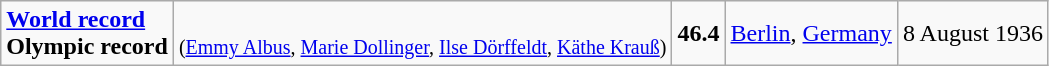<table class="wikitable">
<tr>
<td><strong><a href='#'>World record</a></strong><br><strong>Olympic record</strong></td>
<td><br><small>(<a href='#'>Emmy Albus</a>, <a href='#'>Marie Dollinger</a>, <a href='#'>Ilse Dörffeldt</a>, <a href='#'>Käthe Krauß</a>)</small></td>
<td><strong>46.4</strong></td>
<td><a href='#'>Berlin</a>, <a href='#'>Germany</a></td>
<td>8 August 1936</td>
</tr>
</table>
